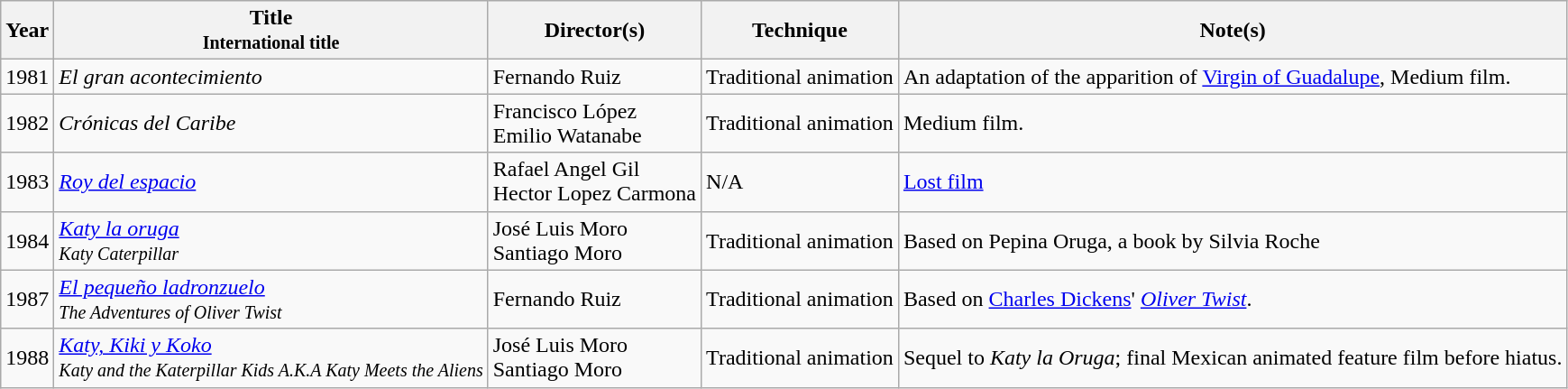<table class="wikitable sortable">
<tr>
<th>Year</th>
<th>Title<br><small>International title</small></th>
<th>Director(s)</th>
<th>Technique</th>
<th>Note(s)</th>
</tr>
<tr>
<td>1981</td>
<td><em>El gran acontecimiento</em></td>
<td>Fernando Ruiz</td>
<td>Traditional animation</td>
<td>An adaptation of the apparition of <a href='#'>Virgin of Guadalupe</a>, Medium film.</td>
</tr>
<tr>
<td>1982</td>
<td><em>Crónicas del Caribe</em></td>
<td>Francisco López<br>Emilio Watanabe</td>
<td>Traditional animation</td>
<td>Medium film.</td>
</tr>
<tr>
<td>1983</td>
<td><em><a href='#'>Roy del espacio</a></em></td>
<td>Rafael Angel Gil<br>Hector Lopez Carmona</td>
<td>N/A</td>
<td><a href='#'>Lost film</a></td>
</tr>
<tr>
<td>1984</td>
<td><em><a href='#'>Katy la oruga</a></em><br><small><em>Katy Caterpillar</em></small></td>
<td>José Luis Moro<br>Santiago Moro</td>
<td>Traditional animation</td>
<td>Based on Pepina Oruga, a book by Silvia Roche</td>
</tr>
<tr>
<td>1987</td>
<td><em><a href='#'>El pequeño ladronzuelo</a></em><br><small><em>The Adventures of Oliver Twist</em></small></td>
<td>Fernando Ruiz</td>
<td>Traditional animation</td>
<td>Based on <a href='#'>Charles Dickens</a>' <em><a href='#'>Oliver Twist</a></em>.</td>
</tr>
<tr>
<td>1988</td>
<td><em><a href='#'>Katy, Kiki y Koko</a></em><br><small><em>Katy and the Katerpillar Kids A.K.A Katy Meets the Aliens</em></small></td>
<td>José Luis Moro<br>Santiago Moro</td>
<td>Traditional animation</td>
<td>Sequel to <em>Katy la Oruga</em>; final Mexican animated feature film before hiatus.</td>
</tr>
</table>
